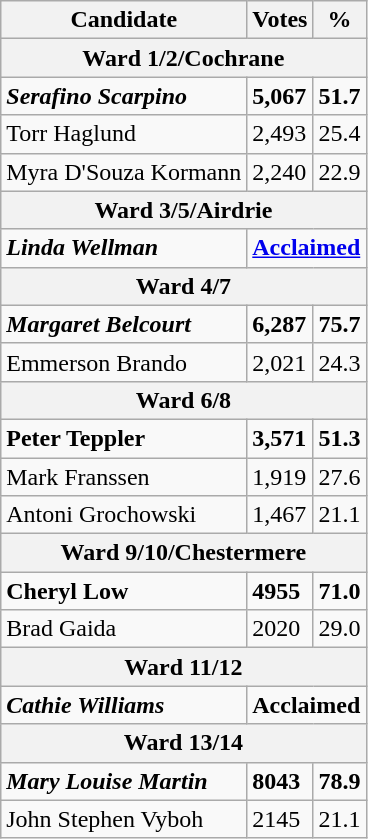<table class="wikitable">
<tr>
<th>Candidate</th>
<th>Votes</th>
<th>%</th>
</tr>
<tr>
<th colspan=3>Ward 1/2/Cochrane</th>
</tr>
<tr>
<td><strong><em>Serafino Scarpino</em></strong></td>
<td><strong>5,067</strong></td>
<td><strong>51.7</strong></td>
</tr>
<tr>
<td>Torr Haglund</td>
<td>2,493</td>
<td>25.4</td>
</tr>
<tr>
<td>Myra D'Souza Kormann</td>
<td>2,240</td>
<td>22.9</td>
</tr>
<tr>
<th colspan=3>Ward 3/5/Airdrie</th>
</tr>
<tr>
<td><strong><em>Linda Wellman</em></strong></td>
<td colspan=2><strong><a href='#'>Acclaimed</a></strong></td>
</tr>
<tr>
<th colspan=3>Ward 4/7</th>
</tr>
<tr>
<td><strong><em>Margaret Belcourt</em></strong></td>
<td><strong>6,287</strong></td>
<td><strong>75.7</strong></td>
</tr>
<tr>
<td>Emmerson Brando</td>
<td>2,021</td>
<td>24.3</td>
</tr>
<tr>
<th colspan=3>Ward 6/8</th>
</tr>
<tr>
<td><strong>Peter Teppler</strong></td>
<td><strong>3,571</strong></td>
<td><strong>51.3</strong></td>
</tr>
<tr>
<td>Mark Franssen</td>
<td>1,919</td>
<td>27.6</td>
</tr>
<tr>
<td>Antoni Grochowski</td>
<td>1,467</td>
<td>21.1</td>
</tr>
<tr>
<th colspan=3>Ward 9/10/Chestermere</th>
</tr>
<tr>
<td><strong>Cheryl Low</strong></td>
<td><strong>4955</strong></td>
<td><strong>71.0</strong></td>
</tr>
<tr>
<td>Brad Gaida</td>
<td>2020</td>
<td>29.0</td>
</tr>
<tr>
<th colspan=3>Ward 11/12</th>
</tr>
<tr>
<td><strong><em>Cathie Williams</em></strong></td>
<td colspan=2><strong>Acclaimed</strong></td>
</tr>
<tr>
<th colspan=3>Ward 13/14</th>
</tr>
<tr>
<td><strong><em>Mary Louise Martin</em></strong></td>
<td><strong>8043</strong></td>
<td><strong>78.9</strong></td>
</tr>
<tr>
<td>John Stephen Vyboh</td>
<td>2145</td>
<td>21.1</td>
</tr>
</table>
